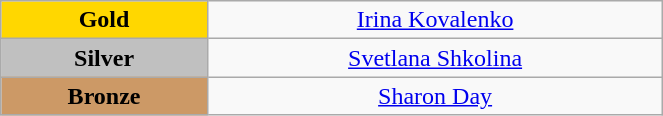<table class="wikitable" style="text-align:center; " width="35%">
<tr>
<td bgcolor="gold"><strong>Gold</strong></td>
<td><a href='#'>Irina Kovalenko</a><br>  <small><em></em></small></td>
</tr>
<tr>
<td bgcolor="silver"><strong>Silver</strong></td>
<td><a href='#'>Svetlana Shkolina</a><br>  <small><em></em></small></td>
</tr>
<tr>
<td bgcolor="CC9966"><strong>Bronze</strong></td>
<td><a href='#'>Sharon Day</a><br>  <small><em></em></small></td>
</tr>
</table>
